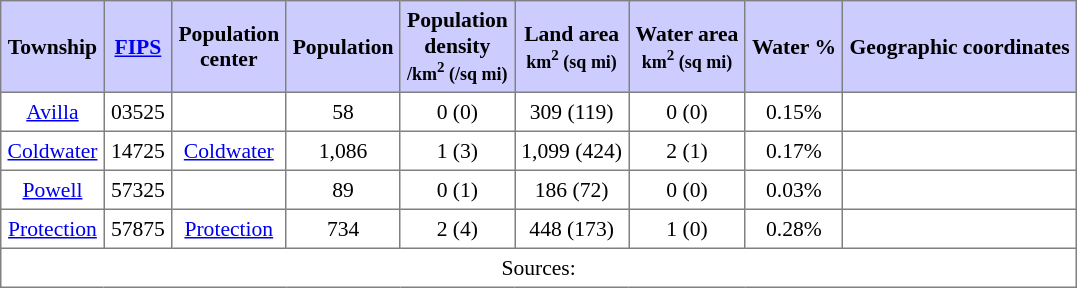<table class="toccolours" border=1 cellspacing=0 cellpadding=4 style="text-align:center; border-collapse:collapse; font-size:90%;">
<tr style="background:#ccccff">
<th>Township</th>
<th><a href='#'>FIPS</a></th>
<th>Population<br>center</th>
<th>Population</th>
<th>Population<br>density<br><small>/km<sup>2</sup> (/sq mi)</small></th>
<th>Land area<br><small>km<sup>2</sup> (sq mi)</small></th>
<th>Water area<br><small>km<sup>2</sup> (sq mi)</small></th>
<th>Water %</th>
<th>Geographic coordinates</th>
</tr>
<tr>
<td><a href='#'>Avilla</a></td>
<td>03525</td>
<td></td>
<td>58</td>
<td>0 (0)</td>
<td>309 (119)</td>
<td>0 (0)</td>
<td>0.15%</td>
<td></td>
</tr>
<tr>
<td><a href='#'>Coldwater</a></td>
<td>14725</td>
<td><a href='#'>Coldwater</a></td>
<td>1,086</td>
<td>1 (3)</td>
<td>1,099 (424)</td>
<td>2 (1)</td>
<td>0.17%</td>
<td></td>
</tr>
<tr>
<td><a href='#'>Powell</a></td>
<td>57325</td>
<td></td>
<td>89</td>
<td>0 (1)</td>
<td>186 (72)</td>
<td>0 (0)</td>
<td>0.03%</td>
<td></td>
</tr>
<tr>
<td><a href='#'>Protection</a></td>
<td>57875</td>
<td><a href='#'>Protection</a></td>
<td>734</td>
<td>2 (4)</td>
<td>448 (173)</td>
<td>1 (0)</td>
<td>0.28%</td>
<td></td>
</tr>
<tr>
<td colspan=9>Sources: </td>
</tr>
</table>
